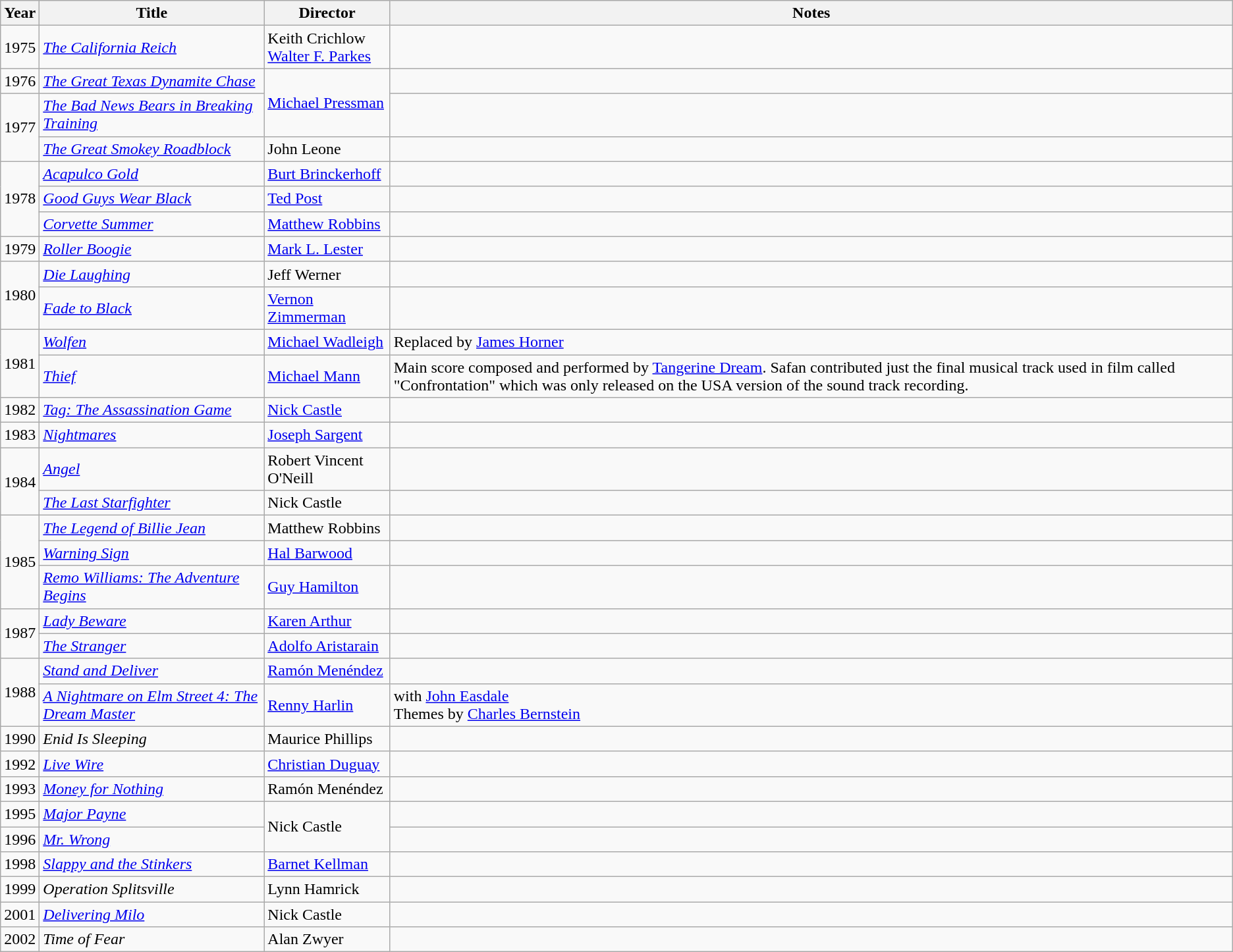<table class="wikitable sortable">
<tr>
<th>Year</th>
<th>Title</th>
<th>Director</th>
<th>Notes</th>
</tr>
<tr>
<td>1975</td>
<td><em><a href='#'>The California Reich</a></em></td>
<td>Keith Crichlow<br><a href='#'>Walter F. Parkes</a></td>
<td></td>
</tr>
<tr>
<td>1976</td>
<td><em><a href='#'>The Great Texas Dynamite Chase</a></em></td>
<td rowspan="2"><a href='#'>Michael Pressman</a></td>
<td></td>
</tr>
<tr>
<td rowspan="2">1977</td>
<td><em><a href='#'>The Bad News Bears in Breaking Training</a></em></td>
<td></td>
</tr>
<tr>
<td><em><a href='#'>The Great Smokey Roadblock</a></em></td>
<td>John Leone</td>
<td></td>
</tr>
<tr>
<td rowspan="3">1978</td>
<td><em><a href='#'>Acapulco Gold</a></em></td>
<td><a href='#'>Burt Brinckerhoff</a></td>
<td></td>
</tr>
<tr>
<td><em><a href='#'>Good Guys Wear Black</a></em></td>
<td><a href='#'>Ted Post</a></td>
<td></td>
</tr>
<tr>
<td><em><a href='#'>Corvette Summer</a></em></td>
<td><a href='#'>Matthew Robbins</a></td>
<td></td>
</tr>
<tr>
<td>1979</td>
<td><em><a href='#'>Roller Boogie</a></em></td>
<td><a href='#'>Mark L. Lester</a></td>
<td></td>
</tr>
<tr>
<td rowspan="2">1980</td>
<td><em><a href='#'>Die Laughing</a></em></td>
<td>Jeff Werner</td>
<td></td>
</tr>
<tr>
<td><em><a href='#'>Fade to Black</a></em></td>
<td><a href='#'>Vernon Zimmerman</a></td>
<td></td>
</tr>
<tr>
<td rowspan="2">1981</td>
<td><em><a href='#'>Wolfen</a></em></td>
<td><a href='#'>Michael Wadleigh</a></td>
<td>Replaced by <a href='#'>James Horner</a></td>
</tr>
<tr>
<td><em><a href='#'>Thief</a></em></td>
<td><a href='#'>Michael Mann</a></td>
<td>Main score composed and performed by <a href='#'>Tangerine Dream</a>. Safan contributed just the final musical track used in film called "Confrontation" which was only released on the USA version of the sound track recording.</td>
</tr>
<tr>
<td>1982</td>
<td><em><a href='#'>Tag: The Assassination Game</a></em></td>
<td><a href='#'>Nick Castle</a></td>
<td></td>
</tr>
<tr>
<td>1983</td>
<td><em><a href='#'>Nightmares</a></em></td>
<td><a href='#'>Joseph Sargent</a></td>
<td></td>
</tr>
<tr>
<td rowspan="2">1984</td>
<td><em><a href='#'>Angel</a></em></td>
<td>Robert Vincent O'Neill</td>
<td></td>
</tr>
<tr>
<td><em><a href='#'>The Last Starfighter</a></em></td>
<td>Nick Castle</td>
<td></td>
</tr>
<tr>
<td rowspan="3">1985</td>
<td><em><a href='#'>The Legend of Billie Jean</a></em></td>
<td>Matthew Robbins</td>
<td></td>
</tr>
<tr>
<td><em><a href='#'>Warning Sign</a></em></td>
<td><a href='#'>Hal Barwood</a></td>
</tr>
<tr>
<td><em><a href='#'>Remo Williams: The Adventure Begins</a></em></td>
<td><a href='#'>Guy Hamilton</a></td>
<td></td>
</tr>
<tr>
<td rowspan="2">1987</td>
<td><em><a href='#'>Lady Beware</a></em></td>
<td><a href='#'>Karen Arthur</a></td>
<td></td>
</tr>
<tr>
<td><em><a href='#'>The Stranger</a></em></td>
<td><a href='#'>Adolfo Aristarain</a></td>
</tr>
<tr>
<td rowspan="2">1988</td>
<td><em><a href='#'>Stand and Deliver</a></em></td>
<td><a href='#'>Ramón Menéndez</a></td>
<td></td>
</tr>
<tr>
<td><em><a href='#'>A Nightmare on Elm Street 4: The Dream Master</a></em></td>
<td><a href='#'>Renny Harlin</a></td>
<td>with <a href='#'>John Easdale</a><br>Themes by <a href='#'>Charles Bernstein</a></td>
</tr>
<tr>
<td>1990</td>
<td><em>Enid Is Sleeping</em></td>
<td>Maurice Phillips</td>
<td></td>
</tr>
<tr>
<td>1992</td>
<td><em><a href='#'>Live Wire</a></em></td>
<td><a href='#'>Christian Duguay</a></td>
<td></td>
</tr>
<tr>
<td>1993</td>
<td><a href='#'><em>Money for Nothing</em></a></td>
<td>Ramón Menéndez</td>
<td></td>
</tr>
<tr>
<td>1995</td>
<td><em><a href='#'>Major Payne</a></em></td>
<td rowspan="2">Nick Castle</td>
<td></td>
</tr>
<tr>
<td>1996</td>
<td><em><a href='#'>Mr. Wrong</a></em></td>
<td></td>
</tr>
<tr>
<td>1998</td>
<td><em><a href='#'>Slappy and the Stinkers</a></em></td>
<td><a href='#'>Barnet Kellman</a></td>
<td></td>
</tr>
<tr>
<td>1999</td>
<td><em>Operation Splitsville</em></td>
<td>Lynn Hamrick</td>
<td></td>
</tr>
<tr>
<td>2001</td>
<td><em><a href='#'>Delivering Milo</a></em></td>
<td>Nick Castle</td>
<td></td>
</tr>
<tr>
<td>2002</td>
<td><em>Time of Fear</em></td>
<td>Alan Zwyer</td>
<td></td>
</tr>
</table>
